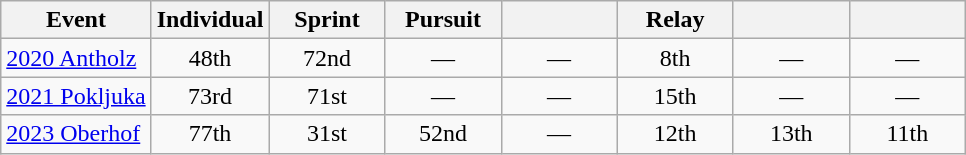<table class="wikitable" style="text-align: center;">
<tr ">
<th>Event</th>
<th style="width:70px;">Individual</th>
<th style="width:70px;">Sprint</th>
<th style="width:70px;">Pursuit</th>
<th style="width:70px;"></th>
<th style="width:70px;">Relay</th>
<th style="width:70px;"></th>
<th style="width:70px;"></th>
</tr>
<tr>
<td align="left"> <a href='#'>2020 Antholz</a></td>
<td>48th</td>
<td>72nd</td>
<td>—</td>
<td>—</td>
<td>8th</td>
<td>—</td>
<td>—</td>
</tr>
<tr>
<td align="left"> <a href='#'>2021 Pokljuka</a></td>
<td>73rd</td>
<td>71st</td>
<td>—</td>
<td>—</td>
<td>15th</td>
<td>—</td>
<td>—</td>
</tr>
<tr>
<td align="left"> <a href='#'>2023 Oberhof</a></td>
<td>77th</td>
<td>31st</td>
<td>52nd</td>
<td>—</td>
<td>12th</td>
<td>13th</td>
<td>11th</td>
</tr>
</table>
